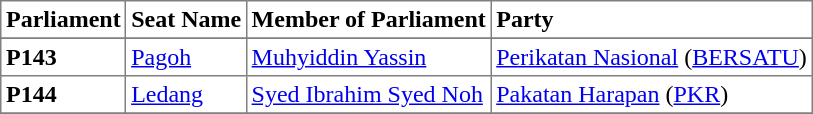<table class="toccolours sortable" border="1" cellpadding="3" style="border-collapse:collapse; text-align: left;">
<tr>
<th align="center">Parliament</th>
<th>Seat Name</th>
<th>Member of Parliament</th>
<th>Party</th>
</tr>
<tr>
</tr>
<tr>
<th>P143</th>
<td><a href='#'>Pagoh</a></td>
<td><a href='#'>Muhyiddin Yassin</a></td>
<td><a href='#'>Perikatan Nasional</a> (<a href='#'>BERSATU</a>)</td>
</tr>
<tr>
<th align="left">P144</th>
<td><a href='#'>Ledang</a></td>
<td><a href='#'>Syed Ibrahim Syed Noh</a></td>
<td><a href='#'>Pakatan Harapan</a> (<a href='#'>PKR</a>)</td>
</tr>
<tr>
</tr>
</table>
